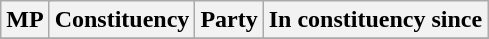<table class="wikitable sortable">
<tr>
<th colspan=2>MP</th>
<th>Constituency</th>
<th>Party</th>
<th>In constituency since</th>
</tr>
<tr>
</tr>
</table>
